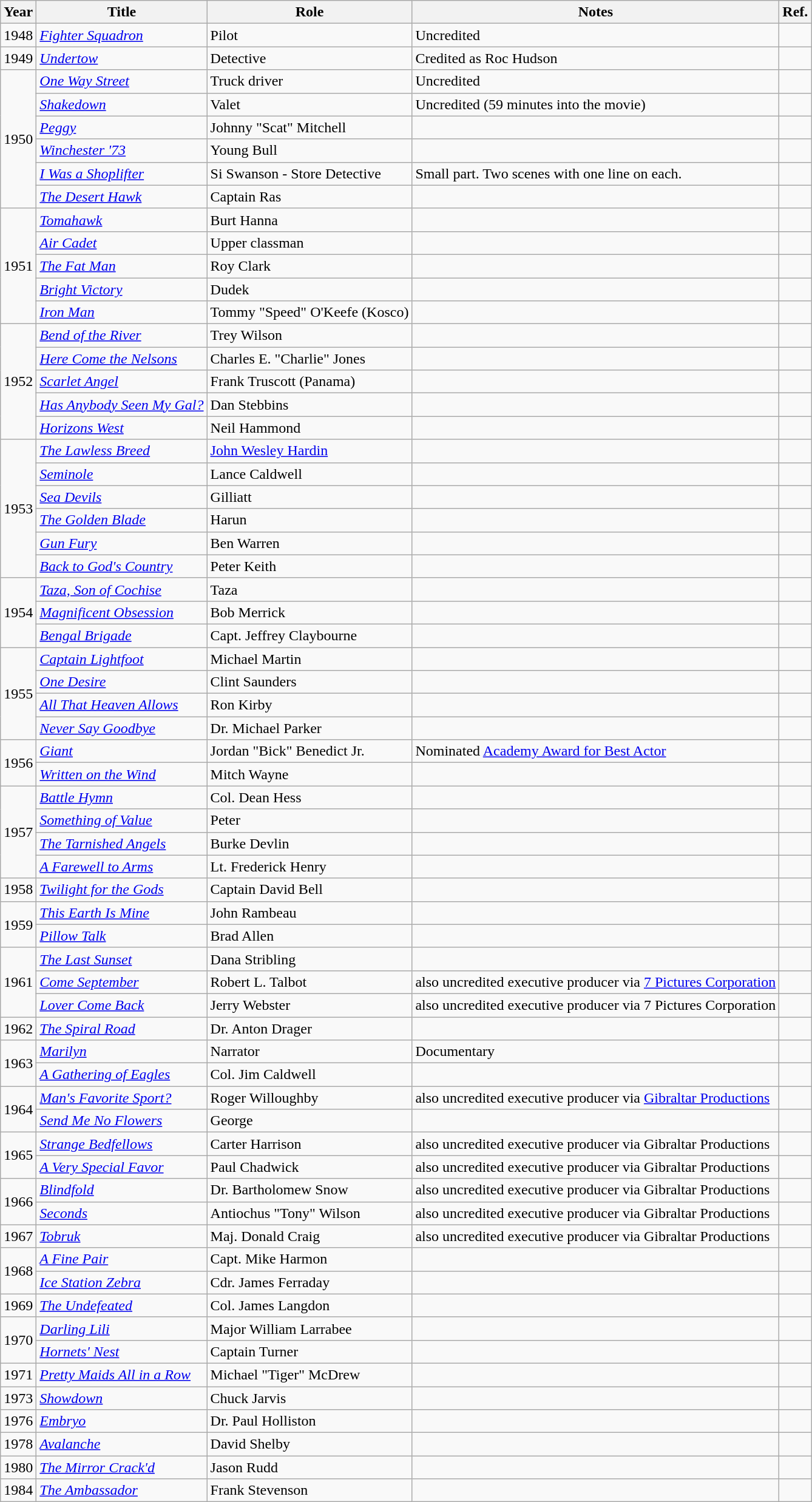<table class="wikitable sortable">
<tr>
<th>Year</th>
<th>Title</th>
<th>Role</th>
<th>Notes</th>
<th>Ref.</th>
</tr>
<tr>
<td>1948</td>
<td><em><a href='#'>Fighter Squadron</a></em></td>
<td>Pilot</td>
<td>Uncredited</td>
<td></td>
</tr>
<tr>
<td>1949</td>
<td><em><a href='#'>Undertow</a></em></td>
<td>Detective</td>
<td>Credited as Roc Hudson</td>
<td></td>
</tr>
<tr>
<td rowspan="6">1950</td>
<td><em><a href='#'>One Way Street</a></em></td>
<td>Truck driver</td>
<td>Uncredited</td>
<td></td>
</tr>
<tr>
<td><em><a href='#'>Shakedown</a> </em></td>
<td>Valet</td>
<td>Uncredited (59 minutes into the movie)</td>
<td></td>
</tr>
<tr>
<td><em><a href='#'>Peggy</a></em></td>
<td>Johnny "Scat" Mitchell</td>
<td></td>
<td></td>
</tr>
<tr>
<td><em><a href='#'>Winchester '73</a></em></td>
<td>Young Bull</td>
<td></td>
<td></td>
</tr>
<tr>
<td><em><a href='#'>I Was a Shoplifter</a></em></td>
<td>Si Swanson - Store Detective</td>
<td>Small part. Two scenes with one line on each.</td>
<td></td>
</tr>
<tr>
<td><em><a href='#'>The Desert Hawk</a></em></td>
<td>Captain Ras</td>
<td></td>
<td></td>
</tr>
<tr>
<td rowspan="5">1951</td>
<td><em><a href='#'>Tomahawk</a></em></td>
<td>Burt Hanna</td>
<td></td>
<td></td>
</tr>
<tr>
<td><em><a href='#'>Air Cadet</a></em></td>
<td>Upper classman</td>
<td></td>
<td></td>
</tr>
<tr>
<td><em><a href='#'>The Fat Man</a></em></td>
<td>Roy Clark</td>
<td></td>
<td></td>
</tr>
<tr>
<td><em><a href='#'>Bright Victory</a></em></td>
<td>Dudek</td>
<td></td>
<td></td>
</tr>
<tr>
<td><em><a href='#'>Iron Man</a></em></td>
<td>Tommy "Speed" O'Keefe (Kosco)</td>
<td></td>
<td></td>
</tr>
<tr>
<td rowspan="5">1952</td>
<td><em><a href='#'>Bend of the River</a></em></td>
<td>Trey Wilson</td>
<td></td>
<td></td>
</tr>
<tr>
<td><em><a href='#'>Here Come the Nelsons</a></em></td>
<td>Charles E. "Charlie" Jones</td>
<td></td>
<td></td>
</tr>
<tr>
<td><em><a href='#'>Scarlet Angel</a></em></td>
<td>Frank Truscott (Panama)</td>
<td></td>
<td></td>
</tr>
<tr>
<td><em><a href='#'>Has Anybody Seen My Gal?</a></em></td>
<td>Dan Stebbins</td>
<td></td>
<td></td>
</tr>
<tr>
<td><em><a href='#'>Horizons West</a></em></td>
<td>Neil Hammond</td>
<td></td>
<td></td>
</tr>
<tr>
<td rowspan="6">1953</td>
<td><em><a href='#'>The Lawless Breed</a></em></td>
<td><a href='#'>John Wesley Hardin</a></td>
<td></td>
<td></td>
</tr>
<tr>
<td><em><a href='#'>Seminole</a></em></td>
<td>Lance Caldwell</td>
<td></td>
<td></td>
</tr>
<tr>
<td><em><a href='#'>Sea Devils</a></em></td>
<td>Gilliatt</td>
<td></td>
<td></td>
</tr>
<tr>
<td><em><a href='#'>The Golden Blade</a></em></td>
<td>Harun</td>
<td></td>
<td></td>
</tr>
<tr>
<td><em><a href='#'>Gun Fury</a></em></td>
<td>Ben Warren</td>
<td></td>
<td></td>
</tr>
<tr>
<td><em><a href='#'>Back to God's Country</a></em></td>
<td>Peter Keith</td>
<td></td>
<td></td>
</tr>
<tr>
<td rowspan="3">1954</td>
<td><em><a href='#'>Taza, Son of Cochise</a></em></td>
<td>Taza</td>
<td></td>
<td></td>
</tr>
<tr>
<td><em><a href='#'>Magnificent Obsession</a></em></td>
<td>Bob Merrick</td>
<td></td>
<td></td>
</tr>
<tr>
<td><em><a href='#'>Bengal Brigade</a></em></td>
<td>Capt. Jeffrey Claybourne</td>
<td></td>
<td></td>
</tr>
<tr>
<td rowspan="4">1955</td>
<td><em><a href='#'>Captain Lightfoot</a></em></td>
<td>Michael Martin</td>
<td></td>
<td></td>
</tr>
<tr>
<td><em><a href='#'>One Desire</a></em></td>
<td>Clint Saunders</td>
<td></td>
<td></td>
</tr>
<tr>
<td><em><a href='#'>All That Heaven Allows</a></em></td>
<td>Ron Kirby</td>
<td></td>
<td></td>
</tr>
<tr>
<td><em><a href='#'>Never Say Goodbye</a></em></td>
<td>Dr. Michael Parker</td>
<td></td>
<td></td>
</tr>
<tr>
<td rowspan="2">1956</td>
<td><em><a href='#'>Giant</a></em></td>
<td>Jordan "Bick" Benedict Jr.</td>
<td>Nominated  <a href='#'>Academy Award for Best Actor</a></td>
<td></td>
</tr>
<tr>
<td><em><a href='#'>Written on the Wind</a></em></td>
<td>Mitch Wayne</td>
<td></td>
<td></td>
</tr>
<tr>
<td rowspan="4">1957</td>
<td><em><a href='#'>Battle Hymn</a></em></td>
<td>Col. Dean Hess</td>
<td></td>
<td></td>
</tr>
<tr>
<td><em><a href='#'>Something of Value</a></em></td>
<td>Peter</td>
<td></td>
<td></td>
</tr>
<tr>
<td><em><a href='#'>The Tarnished Angels</a></em></td>
<td>Burke Devlin</td>
<td></td>
<td></td>
</tr>
<tr>
<td><em><a href='#'>A Farewell to Arms</a></em></td>
<td>Lt. Frederick Henry</td>
<td></td>
<td></td>
</tr>
<tr>
<td>1958</td>
<td><em><a href='#'>Twilight for the Gods</a></em></td>
<td>Captain David Bell</td>
<td></td>
<td></td>
</tr>
<tr>
<td rowspan="2">1959</td>
<td><em><a href='#'>This Earth Is Mine</a></em></td>
<td>John Rambeau</td>
<td></td>
<td></td>
</tr>
<tr>
<td><em><a href='#'>Pillow Talk</a></em></td>
<td>Brad Allen</td>
<td></td>
<td></td>
</tr>
<tr>
<td rowspan="3">1961</td>
<td><em><a href='#'>The Last Sunset</a></em></td>
<td>Dana Stribling</td>
<td></td>
<td></td>
</tr>
<tr>
<td><em><a href='#'>Come September</a></em></td>
<td>Robert L. Talbot</td>
<td>also uncredited executive producer via <a href='#'>7 Pictures Corporation</a></td>
<td></td>
</tr>
<tr>
<td><em><a href='#'>Lover Come Back</a></em></td>
<td>Jerry Webster</td>
<td>also uncredited executive producer via 7 Pictures Corporation</td>
<td></td>
</tr>
<tr>
<td>1962</td>
<td><em><a href='#'>The Spiral Road</a></em></td>
<td>Dr. Anton Drager</td>
<td></td>
<td></td>
</tr>
<tr>
<td rowspan="2">1963</td>
<td><em><a href='#'>Marilyn</a></em></td>
<td>Narrator</td>
<td>Documentary</td>
<td></td>
</tr>
<tr>
<td><em><a href='#'>A Gathering of Eagles</a></em></td>
<td>Col. Jim Caldwell</td>
<td></td>
<td></td>
</tr>
<tr>
<td rowspan="2">1964</td>
<td><em><a href='#'>Man's Favorite Sport?</a></em></td>
<td>Roger Willoughby</td>
<td>also uncredited executive producer via <a href='#'>Gibraltar Productions</a></td>
<td></td>
</tr>
<tr>
<td><em><a href='#'>Send Me No Flowers</a></em></td>
<td>George</td>
<td></td>
<td></td>
</tr>
<tr>
<td rowspan="2">1965</td>
<td><em><a href='#'>Strange Bedfellows</a></em></td>
<td>Carter Harrison</td>
<td>also uncredited executive producer via Gibraltar Productions</td>
<td></td>
</tr>
<tr>
<td><em><a href='#'>A Very Special Favor</a></em></td>
<td>Paul Chadwick</td>
<td>also uncredited executive producer via Gibraltar Productions</td>
<td></td>
</tr>
<tr>
<td rowspan="2">1966</td>
<td><em><a href='#'>Blindfold</a></em></td>
<td>Dr. Bartholomew Snow</td>
<td>also uncredited executive producer via Gibraltar Productions</td>
<td></td>
</tr>
<tr>
<td><em><a href='#'>Seconds</a></em></td>
<td>Antiochus "Tony" Wilson</td>
<td>also uncredited executive producer via Gibraltar Productions</td>
<td></td>
</tr>
<tr>
<td>1967</td>
<td><em><a href='#'>Tobruk</a></em></td>
<td>Maj. Donald Craig</td>
<td>also uncredited executive producer via Gibraltar Productions</td>
<td></td>
</tr>
<tr>
<td rowspan="2">1968</td>
<td><em><a href='#'>A Fine Pair</a></em></td>
<td>Capt. Mike Harmon</td>
<td></td>
<td></td>
</tr>
<tr>
<td><em><a href='#'>Ice Station Zebra</a></em></td>
<td>Cdr. James Ferraday</td>
<td></td>
<td></td>
</tr>
<tr>
<td>1969</td>
<td><em><a href='#'>The Undefeated</a></em></td>
<td>Col. James Langdon</td>
<td></td>
<td></td>
</tr>
<tr>
<td rowspan="2">1970</td>
<td><em><a href='#'>Darling Lili</a></em></td>
<td>Major William Larrabee</td>
<td></td>
<td></td>
</tr>
<tr>
<td><em><a href='#'>Hornets' Nest</a></em></td>
<td>Captain Turner</td>
<td></td>
<td></td>
</tr>
<tr>
<td>1971</td>
<td><em><a href='#'>Pretty Maids All in a Row</a></em></td>
<td>Michael "Tiger" McDrew</td>
<td></td>
<td></td>
</tr>
<tr>
<td>1973</td>
<td><em><a href='#'>Showdown</a></em></td>
<td>Chuck Jarvis</td>
<td></td>
<td></td>
</tr>
<tr>
<td>1976</td>
<td><em><a href='#'>Embryo</a></em></td>
<td>Dr. Paul Holliston</td>
<td></td>
<td></td>
</tr>
<tr>
<td>1978</td>
<td><em><a href='#'>Avalanche</a></em></td>
<td>David Shelby</td>
<td></td>
<td></td>
</tr>
<tr>
<td>1980</td>
<td><em><a href='#'>The Mirror Crack'd</a></em></td>
<td>Jason Rudd</td>
<td></td>
<td></td>
</tr>
<tr>
<td>1984</td>
<td><em><a href='#'>The Ambassador</a></em></td>
<td>Frank Stevenson</td>
<td></td>
<td></td>
</tr>
</table>
